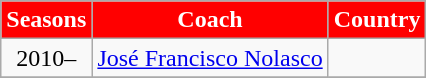<table class="wikitable" style="text-align: center;">
<tr>
<th style="color:white; background:red">Seasons</th>
<th style="color:white; background:red">Coach</th>
<th style="color:white; background:red">Country</th>
</tr>
<tr>
<td style="text-align: center">2010–</td>
<td style="text-align: center"><a href='#'>José Francisco Nolasco</a></td>
<td style="text-align: center"></td>
</tr>
<tr>
</tr>
</table>
